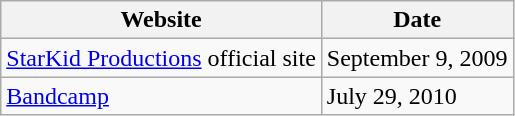<table class="wikitable">
<tr>
<th>Website</th>
<th>Date</th>
</tr>
<tr>
<td><a href='#'>StarKid Productions</a> official site</td>
<td>September 9, 2009</td>
</tr>
<tr>
<td><a href='#'>Bandcamp</a></td>
<td>July 29, 2010</td>
</tr>
</table>
